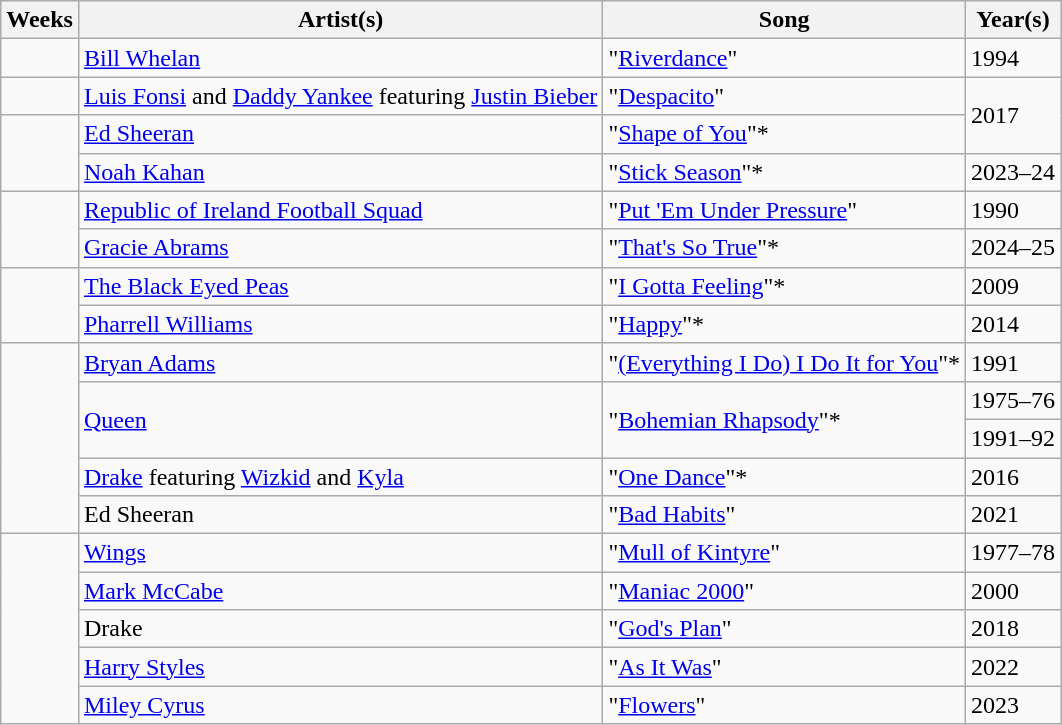<table class="wikitable">
<tr>
<th>Weeks</th>
<th>Artist(s)</th>
<th>Song</th>
<th>Year(s)</th>
</tr>
<tr>
<td></td>
<td><a href='#'>Bill Whelan</a></td>
<td>"<a href='#'>Riverdance</a>"</td>
<td>1994</td>
</tr>
<tr>
<td></td>
<td><a href='#'>Luis Fonsi</a> and <a href='#'>Daddy Yankee</a> featuring <a href='#'>Justin Bieber</a></td>
<td>"<a href='#'>Despacito</a>"</td>
<td rowspan=2>2017</td>
</tr>
<tr>
<td rowspan=2></td>
<td><a href='#'>Ed Sheeran</a></td>
<td>"<a href='#'>Shape of You</a>"*</td>
</tr>
<tr>
<td><a href='#'>Noah Kahan</a></td>
<td>"<a href='#'>Stick Season</a>"*</td>
<td>2023–24</td>
</tr>
<tr>
<td rowspan=2></td>
<td><a href='#'>Republic of Ireland Football Squad</a></td>
<td>"<a href='#'>Put 'Em Under Pressure</a>"</td>
<td>1990</td>
</tr>
<tr>
<td><a href='#'>Gracie Abrams</a></td>
<td>"<a href='#'>That's So True</a>"*</td>
<td>2024–25</td>
</tr>
<tr>
<td rowspan=2></td>
<td><a href='#'>The Black Eyed Peas</a></td>
<td>"<a href='#'>I Gotta Feeling</a>"*</td>
<td>2009</td>
</tr>
<tr>
<td><a href='#'>Pharrell Williams</a></td>
<td>"<a href='#'>Happy</a>"*</td>
<td>2014</td>
</tr>
<tr>
<td rowspan=5></td>
<td><a href='#'>Bryan Adams</a></td>
<td>"<a href='#'>(Everything I Do) I Do It for You</a>"*</td>
<td>1991</td>
</tr>
<tr>
<td rowspan=2><a href='#'>Queen</a></td>
<td rowspan=2>"<a href='#'>Bohemian Rhapsody</a>"* </td>
<td>1975–76</td>
</tr>
<tr>
<td>1991–92</td>
</tr>
<tr>
<td><a href='#'>Drake</a> featuring <a href='#'>Wizkid</a> and <a href='#'>Kyla</a></td>
<td>"<a href='#'>One Dance</a>"*</td>
<td>2016</td>
</tr>
<tr>
<td>Ed Sheeran</td>
<td>"<a href='#'>Bad Habits</a>"</td>
<td>2021</td>
</tr>
<tr>
<td rowspan=5></td>
<td><a href='#'>Wings</a></td>
<td>"<a href='#'>Mull of Kintyre</a>"</td>
<td>1977–78</td>
</tr>
<tr>
<td><a href='#'>Mark McCabe</a></td>
<td>"<a href='#'>Maniac 2000</a>"</td>
<td>2000</td>
</tr>
<tr>
<td>Drake</td>
<td>"<a href='#'>God's Plan</a>"</td>
<td>2018</td>
</tr>
<tr>
<td><a href='#'>Harry Styles</a></td>
<td>"<a href='#'>As It Was</a>"</td>
<td>2022</td>
</tr>
<tr>
<td><a href='#'>Miley Cyrus</a></td>
<td>"<a href='#'>Flowers</a>"</td>
<td>2023</td>
</tr>
</table>
